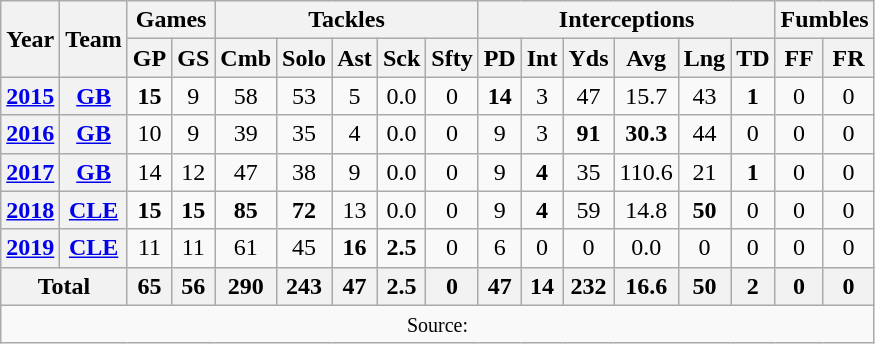<table class="wikitable" style="text-align: center;">
<tr>
<th rowspan="2">Year</th>
<th rowspan="2">Team</th>
<th colspan="2">Games</th>
<th colspan="5">Tackles</th>
<th colspan="6">Interceptions</th>
<th colspan="2">Fumbles</th>
</tr>
<tr>
<th>GP</th>
<th>GS</th>
<th>Cmb</th>
<th>Solo</th>
<th>Ast</th>
<th>Sck</th>
<th>Sfty</th>
<th>PD</th>
<th>Int</th>
<th>Yds</th>
<th>Avg</th>
<th>Lng</th>
<th>TD</th>
<th>FF</th>
<th>FR</th>
</tr>
<tr>
<th><a href='#'>2015</a></th>
<th><a href='#'>GB</a></th>
<td><strong>15</strong></td>
<td>9</td>
<td>58</td>
<td>53</td>
<td>5</td>
<td>0.0</td>
<td>0</td>
<td><strong>14</strong></td>
<td>3</td>
<td>47</td>
<td>15.7</td>
<td>43</td>
<td><strong>1</strong></td>
<td>0</td>
<td>0</td>
</tr>
<tr>
<th><a href='#'>2016</a></th>
<th><a href='#'>GB</a></th>
<td>10</td>
<td>9</td>
<td>39</td>
<td>35</td>
<td>4</td>
<td>0.0</td>
<td>0</td>
<td>9</td>
<td>3</td>
<td><strong>91</strong></td>
<td><strong>30.3</strong></td>
<td>44</td>
<td>0</td>
<td>0</td>
<td>0</td>
</tr>
<tr>
<th><a href='#'>2017</a></th>
<th><a href='#'>GB</a></th>
<td>14</td>
<td>12</td>
<td>47</td>
<td>38</td>
<td>9</td>
<td>0.0</td>
<td>0</td>
<td>9</td>
<td><strong>4</strong></td>
<td>35</td>
<td>110.6</td>
<td>21</td>
<td><strong>1</strong></td>
<td>0</td>
<td>0</td>
</tr>
<tr>
<th><a href='#'>2018</a></th>
<th><a href='#'>CLE</a></th>
<td><strong>15</strong></td>
<td><strong>15</strong></td>
<td><strong>85</strong></td>
<td><strong>72</strong></td>
<td>13</td>
<td>0.0</td>
<td>0</td>
<td>9</td>
<td><strong>4</strong></td>
<td>59</td>
<td>14.8</td>
<td><strong>50</strong></td>
<td>0</td>
<td>0</td>
<td>0</td>
</tr>
<tr>
<th><a href='#'>2019</a></th>
<th><a href='#'>CLE</a></th>
<td>11</td>
<td>11</td>
<td>61</td>
<td>45</td>
<td><strong>16</strong></td>
<td><strong>2.5</strong></td>
<td>0</td>
<td>6</td>
<td>0</td>
<td>0</td>
<td>0.0</td>
<td>0</td>
<td>0</td>
<td>0</td>
<td>0</td>
</tr>
<tr>
<th colspan="2">Total</th>
<th>65</th>
<th>56</th>
<th>290</th>
<th>243</th>
<th>47</th>
<th>2.5</th>
<th>0</th>
<th>47</th>
<th>14</th>
<th>232</th>
<th>16.6</th>
<th>50</th>
<th>2</th>
<th>0</th>
<th>0</th>
</tr>
<tr>
<td colspan="17"><small>Source: </small></td>
</tr>
</table>
